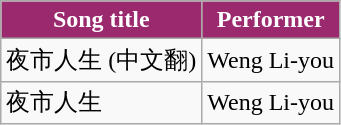<table class="wikitable">
<tr>
<th style="background:#9A296D; color:white">Song title</th>
<th style="background:#9A296D; color:white">Performer</th>
</tr>
<tr>
<td>夜市人生 (中文翻)</td>
<td>Weng Li-you</td>
</tr>
<tr>
<td>夜市人生</td>
<td>Weng Li-you</td>
</tr>
</table>
